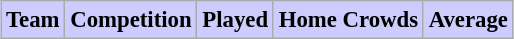<table class="wikitable sortable" style="font-size:95%; margin: 1em auto 1em auto;">
<tr bgcolor="#ccccff">
<td><strong>Team</strong></td>
<td><strong>Competition</strong></td>
<td><strong>Played</strong></td>
<td><strong>Home Crowds</strong></td>
<td><strong>Average</strong><br>



























































</td>
</tr>
</table>
